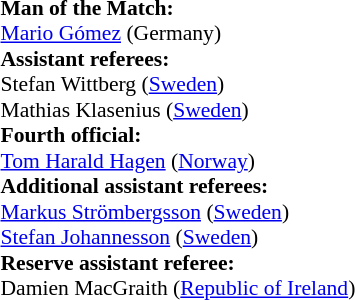<table style="width:100%; font-size:90%;">
<tr>
<td><br><strong>Man of the Match:</strong>
<br><a href='#'>Mario Gómez</a> (Germany)<br><strong>Assistant referees:</strong>
<br>Stefan Wittberg (<a href='#'>Sweden</a>)
<br>Mathias Klasenius (<a href='#'>Sweden</a>)
<br><strong>Fourth official:</strong>
<br><a href='#'>Tom Harald Hagen</a> (<a href='#'>Norway</a>)
<br><strong>Additional assistant referees:</strong>
<br><a href='#'>Markus Strömbergsson</a> (<a href='#'>Sweden</a>)
<br><a href='#'>Stefan Johannesson</a> (<a href='#'>Sweden</a>)
<br><strong>Reserve assistant referee:</strong>
<br>Damien MacGraith (<a href='#'>Republic of Ireland</a>)</td>
</tr>
</table>
